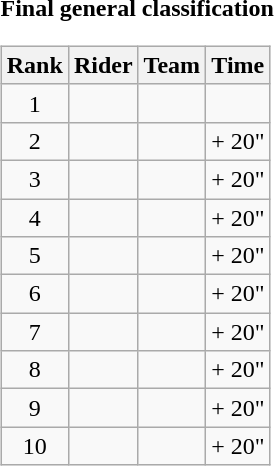<table>
<tr>
<td><strong>Final general classification</strong><br><table class="wikitable">
<tr>
<th scope="col">Rank</th>
<th scope="col">Rider</th>
<th scope="col">Team</th>
<th scope="col">Time</th>
</tr>
<tr>
<td style="text-align:center;">1</td>
<td></td>
<td></td>
<td style="text-align:right;"></td>
</tr>
<tr>
<td style="text-align:center;">2</td>
<td></td>
<td></td>
<td style="text-align:right;">+ 20"</td>
</tr>
<tr>
<td style="text-align:center;">3</td>
<td></td>
<td></td>
<td style="text-align:right;">+ 20"</td>
</tr>
<tr>
<td style="text-align:center;">4</td>
<td></td>
<td></td>
<td style="text-align:right;">+ 20"</td>
</tr>
<tr>
<td style="text-align:center;">5</td>
<td></td>
<td></td>
<td style="text-align:right;">+ 20"</td>
</tr>
<tr>
<td style="text-align:center;">6</td>
<td></td>
<td></td>
<td style="text-align:right;">+ 20"</td>
</tr>
<tr>
<td style="text-align:center;">7</td>
<td></td>
<td></td>
<td style="text-align:right;">+ 20"</td>
</tr>
<tr>
<td style="text-align:center;">8</td>
<td></td>
<td></td>
<td style="text-align:right;">+ 20"</td>
</tr>
<tr>
<td style="text-align:center;">9</td>
<td></td>
<td></td>
<td style="text-align:right;">+ 20"</td>
</tr>
<tr>
<td style="text-align:center;">10</td>
<td></td>
<td></td>
<td style="text-align:right;">+ 20"</td>
</tr>
</table>
</td>
</tr>
</table>
